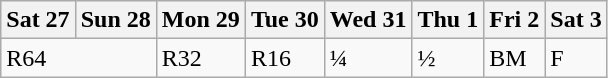<table class="wikitable olympic-schedule tennis">
<tr>
<th>Sat 27</th>
<th>Sun 28</th>
<th>Mon 29</th>
<th>Tue 30</th>
<th>Wed 31</th>
<th>Thu 1</th>
<th colspan=2>Fri 2</th>
<th>Sat 3</th>
</tr>
<tr>
<td colspan=2 class="prelims">R64</td>
<td class="prelims">R32</td>
<td class="prelims">R16</td>
<td class="quarterfinals">¼</td>
<td class="semifinals">½</td>
<td colspan=2 class="final">BM</td>
<td class="final">F</td>
</tr>
</table>
